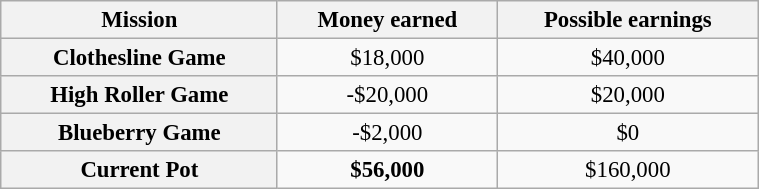<table class="wikitable plainrowheaders floatright" style="font-size: 95%; margin: 10px; text-align: center;" align="right" width="40%">
<tr>
<th scope="col">Mission</th>
<th scope="col">Money earned</th>
<th scope="col">Possible earnings</th>
</tr>
<tr>
<th scope="row">Clothesline Game</th>
<td>$18,000</td>
<td>$40,000</td>
</tr>
<tr>
<th scope="row">High Roller Game</th>
<td><span>-$20,000</span></td>
<td>$20,000</td>
</tr>
<tr>
<th scope="row">Blueberry Game</th>
<td><span>-$2,000</span></td>
<td>$0</td>
</tr>
<tr>
<th scope="row"><strong><span>Current Pot</span></strong></th>
<td><strong><span>$56,000</span></strong></td>
<td>$160,000</td>
</tr>
</table>
